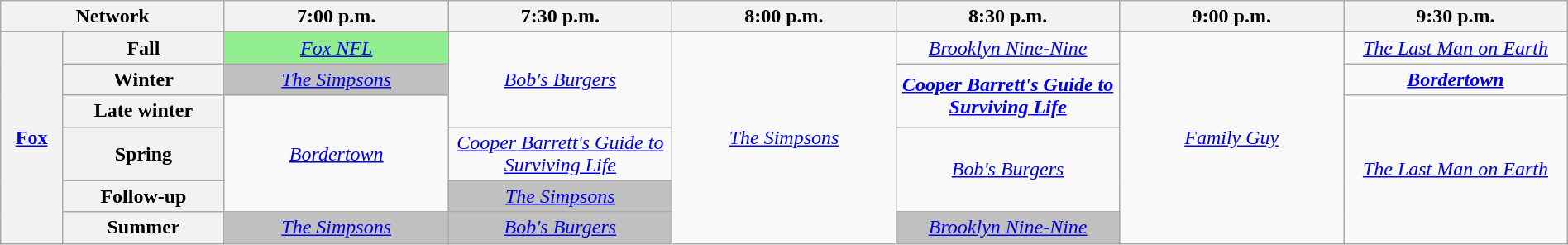<table class="wikitable sortable" style="width:100%;margin-right:0;text-align:center">
<tr>
<th colspan="2" style="width:11.5%;">Network</th>
<th style="width:11.5%;">7:00 p.m.</th>
<th style="width:11.5%;">7:30 p.m.</th>
<th style="width:11.5%;">8:00 p.m.</th>
<th style="width:11.5%;">8:30 p.m.</th>
<th style="width:11.5%;">9:00 p.m.</th>
<th style="width:11.5%;">9:30 p.m.</th>
</tr>
<tr>
<th rowspan="6"><a href='#'>Fox</a></th>
<th>Fall</th>
<td style="background:lightgreen"><em><a href='#'>Fox NFL</a></em></td>
<td rowspan="3"><em><a href='#'>Bob's Burgers</a></em></td>
<td rowspan="6"><em><a href='#'>The Simpsons</a></em></td>
<td><em><a href='#'>Brooklyn Nine-Nine</a></em></td>
<td rowspan="6"><em><a href='#'>Family Guy</a></em></td>
<td><em><a href='#'>The Last Man on Earth</a></em></td>
</tr>
<tr>
<th>Winter</th>
<td style="background:#C0C0C0;"><em><a href='#'>The Simpsons</a></em> </td>
<td rowspan="2"><strong><em><a href='#'>Cooper Barrett's Guide to Surviving Life</a></em></strong></td>
<td><strong><em><a href='#'>Bordertown</a></em></strong></td>
</tr>
<tr>
<th>Late winter</th>
<td rowspan="3"><em><a href='#'>Bordertown</a></em></td>
<td rowspan="4"><em><a href='#'>The Last Man on Earth</a></em></td>
</tr>
<tr>
<th>Spring</th>
<td><em><a href='#'>Cooper Barrett's Guide to Surviving Life</a></em></td>
<td rowspan="2"><em><a href='#'>Bob's Burgers</a></em></td>
</tr>
<tr>
<th>Follow-up</th>
<td style="background:#C0C0C0;"><em><a href='#'>The Simpsons</a></em> </td>
</tr>
<tr>
<th>Summer</th>
<td style="background:#C0C0C0;"><em><a href='#'>The Simpsons</a></em> </td>
<td style="background:#C0C0C0;"><em><a href='#'>Bob's Burgers</a></em> </td>
<td style="background:#C0C0C0;"><em><a href='#'>Brooklyn Nine-Nine</a></em> </td>
</tr>
</table>
